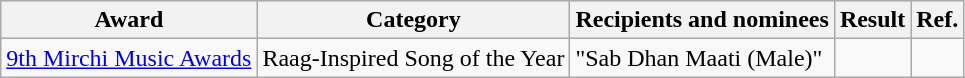<table class="wikitable sortable">
<tr>
<th>Award</th>
<th>Category</th>
<th>Recipients and nominees</th>
<th>Result</th>
<th>Ref.</th>
</tr>
<tr>
<td><a href='#'>9th Mirchi Music Awards</a></td>
<td>Raag-Inspired Song of the Year</td>
<td>"Sab Dhan Maati (Male)"</td>
<td></td>
<td></td>
</tr>
</table>
